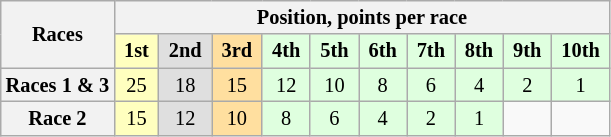<table class="wikitable" style="font-size: 85%; text-align:center">
<tr>
<th rowspan=2>Races</th>
<th colspan=10>Position, points per race</th>
</tr>
<tr>
<td style="background:#FFFFBF"> <strong>1st</strong> </td>
<td style="background:#DFDFDF"> <strong>2nd</strong> </td>
<td style="background:#FFDF9F"> <strong>3rd</strong> </td>
<td style="background:#DFFFDF"> <strong>4th</strong> </td>
<td style="background:#DFFFDF"> <strong>5th</strong> </td>
<td style="background:#DFFFDF"> <strong>6th</strong> </td>
<td style="background:#DFFFDF"> <strong>7th</strong> </td>
<td style="background:#DFFFDF"> <strong>8th</strong> </td>
<td style="background:#DFFFDF"> <strong>9th</strong> </td>
<td style="background:#DFFFDF"> <strong>10th</strong> </td>
</tr>
<tr>
<th>Races 1 & 3</th>
<td style="background:#FFFFBF">25</td>
<td style="background:#DFDFDF">18</td>
<td style="background:#FFDF9F">15</td>
<td style="background:#DFFFDF">12</td>
<td style="background:#DFFFDF">10</td>
<td style="background:#DFFFDF">8</td>
<td style="background:#DFFFDF">6</td>
<td style="background:#DFFFDF">4</td>
<td style="background:#DFFFDF">2</td>
<td style="background:#DFFFDF">1</td>
</tr>
<tr>
<th>Race 2</th>
<td style="background:#FFFFBF">15</td>
<td style="background:#DFDFDF">12</td>
<td style="background:#FFDF9F">10</td>
<td style="background:#DFFFDF">8</td>
<td style="background:#DFFFDF">6</td>
<td style="background:#DFFFDF">4</td>
<td style="background:#DFFFDF">2</td>
<td style="background:#DFFFDF">1</td>
<td></td>
<td></td>
</tr>
</table>
